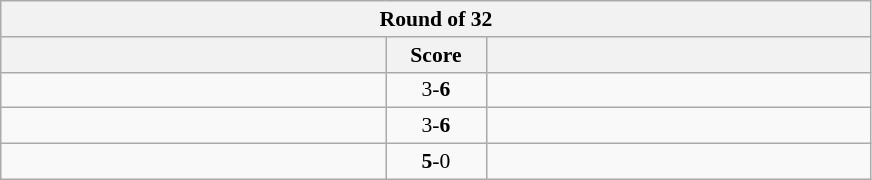<table class="wikitable" style="text-align: center; font-size:90% ">
<tr>
<th colspan=3>Round of 32</th>
</tr>
<tr>
<th align="right" width="250"></th>
<th width="60">Score</th>
<th align="left" width="250"></th>
</tr>
<tr>
<td align=left></td>
<td align=center>3-<strong>6</strong></td>
<td align=left><strong></strong></td>
</tr>
<tr>
<td align=left></td>
<td align=center>3-<strong>6</strong></td>
<td align=left><strong></strong></td>
</tr>
<tr>
<td align=left><strong></strong></td>
<td align=center><strong>5</strong>-0</td>
<td align=left></td>
</tr>
</table>
